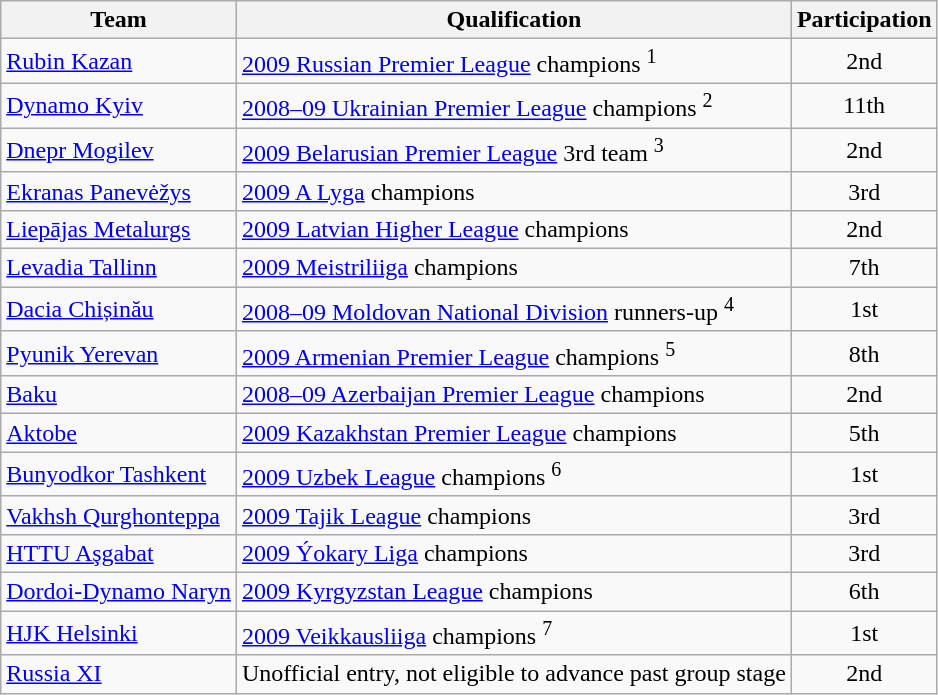<table class="wikitable">
<tr>
<th>Team</th>
<th>Qualification</th>
<th>Participation</th>
</tr>
<tr>
<td> <a href='#'>Rubin Kazan</a></td>
<td><a href='#'>2009 Russian Premier League</a> champions <sup>1</sup></td>
<td align=center>2nd</td>
</tr>
<tr>
<td> <a href='#'>Dynamo Kyiv</a></td>
<td><a href='#'>2008–09 Ukrainian Premier League</a> champions <sup>2</sup></td>
<td align=center>11th</td>
</tr>
<tr>
<td> <a href='#'>Dnepr Mogilev</a></td>
<td><a href='#'>2009 Belarusian Premier League</a> 3rd team <sup>3</sup></td>
<td align=center>2nd</td>
</tr>
<tr>
<td> <a href='#'>Ekranas Panevėžys</a></td>
<td><a href='#'>2009 A Lyga</a> champions</td>
<td align=center>3rd</td>
</tr>
<tr>
<td> <a href='#'>Liepājas Metalurgs</a></td>
<td><a href='#'>2009 Latvian Higher League</a> champions</td>
<td align=center>2nd</td>
</tr>
<tr>
<td> <a href='#'>Levadia Tallinn</a></td>
<td><a href='#'>2009 Meistriliiga</a> champions</td>
<td align=center>7th</td>
</tr>
<tr>
<td> <a href='#'>Dacia Chișinău</a></td>
<td><a href='#'>2008–09 Moldovan National Division</a> runners-up <sup>4</sup></td>
<td align=center>1st</td>
</tr>
<tr>
<td> <a href='#'>Pyunik Yerevan</a></td>
<td><a href='#'>2009 Armenian Premier League</a> champions <sup>5</sup></td>
<td align=center>8th</td>
</tr>
<tr>
<td> <a href='#'>Baku</a></td>
<td><a href='#'>2008–09 Azerbaijan Premier League</a> champions</td>
<td align=center>2nd</td>
</tr>
<tr>
<td> <a href='#'>Aktobe</a></td>
<td><a href='#'>2009 Kazakhstan Premier League</a> champions</td>
<td align=center>5th</td>
</tr>
<tr>
<td> <a href='#'>Bunyodkor Tashkent</a></td>
<td><a href='#'>2009 Uzbek League</a> champions <sup>6</sup></td>
<td align=center>1st</td>
</tr>
<tr>
<td> <a href='#'>Vakhsh Qurghonteppa</a></td>
<td><a href='#'>2009 Tajik League</a> champions</td>
<td align=center>3rd</td>
</tr>
<tr>
<td> <a href='#'>HTTU Aşgabat</a></td>
<td><a href='#'>2009 Ýokary Liga</a> champions</td>
<td align=center>3rd</td>
</tr>
<tr>
<td> <a href='#'>Dordoi-Dynamo Naryn</a></td>
<td><a href='#'>2009 Kyrgyzstan League</a> champions</td>
<td align=center>6th</td>
</tr>
<tr>
<td> <a href='#'>HJK Helsinki</a></td>
<td><a href='#'>2009 Veikkausliiga</a> champions <sup>7</sup></td>
<td align=center>1st</td>
</tr>
<tr>
<td> <a href='#'>Russia XI</a></td>
<td>Unofficial entry, not eligible to advance past group stage</td>
<td align=center>2nd</td>
</tr>
</table>
